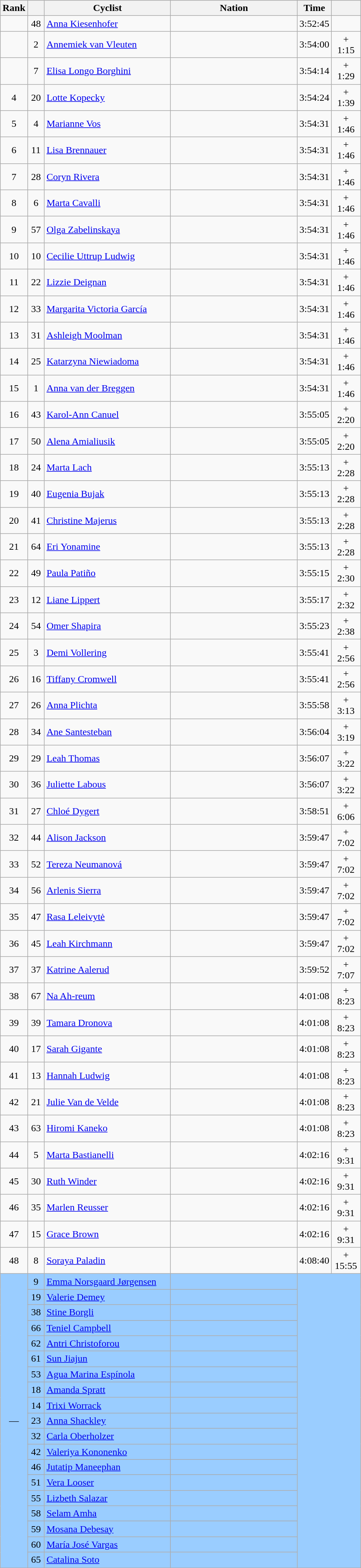<table class="wikitable sortable" style="text-align:center">
<tr style="background:#efefef;">
<th width="30">Rank</th>
<th width="20"></th>
<th width="200">Cyclist</th>
<th width="200">Nation</th>
<th width="40">Time</th>
<th width="40"></th>
</tr>
<tr>
<td></td>
<td>48</td>
<td align="left"><a href='#'>Anna Kiesenhofer</a></td>
<td align="left"></td>
<td>3:52:45</td>
<td></td>
</tr>
<tr>
<td></td>
<td>2</td>
<td align="left"><a href='#'>Annemiek van Vleuten</a></td>
<td align="left"></td>
<td>3:54:00</td>
<td>+ 1:15</td>
</tr>
<tr>
<td></td>
<td>7</td>
<td align="left"><a href='#'>Elisa Longo Borghini</a></td>
<td align="left"></td>
<td>3:54:14</td>
<td>+ 1:29</td>
</tr>
<tr>
<td>4</td>
<td>20</td>
<td align="left"><a href='#'>Lotte Kopecky</a></td>
<td align="left"></td>
<td>3:54:24</td>
<td>+ 1:39</td>
</tr>
<tr>
<td>5</td>
<td>4</td>
<td align="left"><a href='#'>Marianne Vos</a></td>
<td align="left"></td>
<td>3:54:31</td>
<td>+ 1:46</td>
</tr>
<tr>
<td>6</td>
<td>11</td>
<td align="left"><a href='#'>Lisa Brennauer</a></td>
<td align="left"></td>
<td>3:54:31</td>
<td>+ 1:46</td>
</tr>
<tr>
<td>7</td>
<td>28</td>
<td align="left"><a href='#'>Coryn Rivera</a></td>
<td align="left"></td>
<td>3:54:31</td>
<td>+ 1:46</td>
</tr>
<tr>
<td>8</td>
<td>6</td>
<td align="left"><a href='#'>Marta Cavalli</a></td>
<td align="left"></td>
<td>3:54:31</td>
<td>+ 1:46</td>
</tr>
<tr>
<td>9</td>
<td>57</td>
<td align="left"><a href='#'>Olga Zabelinskaya</a></td>
<td align="left"></td>
<td>3:54:31</td>
<td>+ 1:46</td>
</tr>
<tr>
<td>10</td>
<td>10</td>
<td align="left"><a href='#'>Cecilie Uttrup Ludwig</a></td>
<td align="left"></td>
<td>3:54:31</td>
<td>+ 1:46</td>
</tr>
<tr>
<td>11</td>
<td>22</td>
<td align="left"><a href='#'>Lizzie Deignan</a></td>
<td align="left"></td>
<td>3:54:31</td>
<td>+ 1:46</td>
</tr>
<tr>
<td>12</td>
<td>33</td>
<td align="left"><a href='#'>Margarita Victoria García</a></td>
<td align="left"></td>
<td>3:54:31</td>
<td>+ 1:46</td>
</tr>
<tr>
<td>13</td>
<td>31</td>
<td align="left"><a href='#'>Ashleigh Moolman</a></td>
<td align="left"></td>
<td>3:54:31</td>
<td>+ 1:46</td>
</tr>
<tr>
<td>14</td>
<td>25</td>
<td align="left"><a href='#'>Katarzyna Niewiadoma</a></td>
<td align="left"></td>
<td>3:54:31</td>
<td>+ 1:46</td>
</tr>
<tr>
<td>15</td>
<td>1</td>
<td align="left"><a href='#'>Anna van der Breggen</a></td>
<td align="left"></td>
<td>3:54:31</td>
<td>+ 1:46</td>
</tr>
<tr>
<td>16</td>
<td>43</td>
<td align="left"><a href='#'>Karol-Ann Canuel</a></td>
<td align="left"></td>
<td>3:55:05</td>
<td>+ 2:20</td>
</tr>
<tr>
<td>17</td>
<td>50</td>
<td align="left"><a href='#'>Alena Amialiusik</a></td>
<td align="left"></td>
<td>3:55:05</td>
<td>+ 2:20</td>
</tr>
<tr>
<td>18</td>
<td>24</td>
<td align="left"><a href='#'>Marta Lach</a></td>
<td align="left"></td>
<td>3:55:13</td>
<td>+ 2:28</td>
</tr>
<tr>
<td>19</td>
<td>40</td>
<td align="left"><a href='#'>Eugenia Bujak</a></td>
<td align="left"></td>
<td>3:55:13</td>
<td>+ 2:28</td>
</tr>
<tr>
<td>20</td>
<td>41</td>
<td align="left"><a href='#'>Christine Majerus</a></td>
<td align="left"></td>
<td>3:55:13</td>
<td>+ 2:28</td>
</tr>
<tr>
<td>21</td>
<td>64</td>
<td align="left"><a href='#'>Eri Yonamine</a></td>
<td align="left"></td>
<td>3:55:13</td>
<td>+ 2:28</td>
</tr>
<tr>
<td>22</td>
<td>49</td>
<td align="left"><a href='#'>Paula Patiño</a></td>
<td align="left"></td>
<td>3:55:15</td>
<td>+ 2:30</td>
</tr>
<tr>
<td>23</td>
<td>12</td>
<td align="left"><a href='#'>Liane Lippert</a></td>
<td align="left"></td>
<td>3:55:17</td>
<td>+ 2:32</td>
</tr>
<tr>
<td>24</td>
<td>54</td>
<td align="left"><a href='#'>Omer Shapira</a></td>
<td align="left"></td>
<td>3:55:23</td>
<td>+ 2:38</td>
</tr>
<tr>
<td>25</td>
<td>3</td>
<td align="left"><a href='#'>Demi Vollering</a></td>
<td align="left"></td>
<td>3:55:41</td>
<td>+ 2:56</td>
</tr>
<tr>
<td>26</td>
<td>16</td>
<td align="left"><a href='#'>Tiffany Cromwell</a></td>
<td align="left"></td>
<td>3:55:41</td>
<td>+ 2:56</td>
</tr>
<tr>
<td>27</td>
<td>26</td>
<td align="left"><a href='#'>Anna Plichta</a></td>
<td align="left"></td>
<td>3:55:58</td>
<td>+ 3:13</td>
</tr>
<tr>
<td>28</td>
<td>34</td>
<td align="left"><a href='#'>Ane Santesteban</a></td>
<td align="left"></td>
<td>3:56:04</td>
<td>+ 3:19</td>
</tr>
<tr>
<td>29</td>
<td>29</td>
<td align="left"><a href='#'>Leah Thomas</a></td>
<td align="left"></td>
<td>3:56:07</td>
<td>+ 3:22</td>
</tr>
<tr>
<td>30</td>
<td>36</td>
<td align="left"><a href='#'>Juliette Labous</a></td>
<td align="left"></td>
<td>3:56:07</td>
<td>+ 3:22</td>
</tr>
<tr>
<td>31</td>
<td>27</td>
<td align="left"><a href='#'>Chloé Dygert</a></td>
<td align="left"></td>
<td>3:58:51</td>
<td>+ 6:06</td>
</tr>
<tr>
<td>32</td>
<td>44</td>
<td align="left"><a href='#'>Alison Jackson</a></td>
<td align="left"></td>
<td>3:59:47</td>
<td>+ 7:02</td>
</tr>
<tr>
<td>33</td>
<td>52</td>
<td align="left"><a href='#'>Tereza Neumanová</a></td>
<td align="left"></td>
<td>3:59:47</td>
<td>+ 7:02</td>
</tr>
<tr>
<td>34</td>
<td>56</td>
<td align="left"><a href='#'>Arlenis Sierra</a></td>
<td align="left"></td>
<td>3:59:47</td>
<td>+ 7:02</td>
</tr>
<tr>
<td>35</td>
<td>47</td>
<td align="left"><a href='#'>Rasa Leleivytė</a></td>
<td align="left"></td>
<td>3:59:47</td>
<td>+ 7:02</td>
</tr>
<tr>
<td>36</td>
<td>45</td>
<td align="left"><a href='#'>Leah Kirchmann</a></td>
<td align="left"></td>
<td>3:59:47</td>
<td>+ 7:02</td>
</tr>
<tr>
<td>37</td>
<td>37</td>
<td align="left"><a href='#'>Katrine Aalerud</a></td>
<td align="left"></td>
<td>3:59:52</td>
<td>+ 7:07</td>
</tr>
<tr>
<td>38</td>
<td>67</td>
<td align="left"><a href='#'>Na Ah-reum</a></td>
<td align="left"></td>
<td>4:01:08</td>
<td>+ 8:23</td>
</tr>
<tr>
<td>39</td>
<td>39</td>
<td align="left"><a href='#'>Tamara Dronova</a></td>
<td align="left"></td>
<td>4:01:08</td>
<td>+ 8:23</td>
</tr>
<tr>
<td>40</td>
<td>17</td>
<td align="left"><a href='#'>Sarah Gigante</a></td>
<td align="left"></td>
<td>4:01:08</td>
<td>+ 8:23</td>
</tr>
<tr>
<td>41</td>
<td>13</td>
<td align="left"><a href='#'>Hannah Ludwig</a></td>
<td align="left"></td>
<td>4:01:08</td>
<td>+ 8:23</td>
</tr>
<tr>
<td>42</td>
<td>21</td>
<td align="left"><a href='#'>Julie Van de Velde</a></td>
<td align="left"></td>
<td>4:01:08</td>
<td>+ 8:23</td>
</tr>
<tr>
<td>43</td>
<td>63</td>
<td align="left"><a href='#'>Hiromi Kaneko</a></td>
<td align="left"></td>
<td>4:01:08</td>
<td>+ 8:23</td>
</tr>
<tr>
<td>44</td>
<td>5</td>
<td align="left"><a href='#'>Marta Bastianelli</a></td>
<td align="left"></td>
<td>4:02:16</td>
<td>+ 9:31</td>
</tr>
<tr>
<td>45</td>
<td>30</td>
<td align="left"><a href='#'>Ruth Winder</a></td>
<td align="left"></td>
<td>4:02:16</td>
<td>+ 9:31</td>
</tr>
<tr>
<td>46</td>
<td>35</td>
<td align="left"><a href='#'>Marlen Reusser</a></td>
<td align="left"></td>
<td>4:02:16</td>
<td>+ 9:31</td>
</tr>
<tr>
<td>47</td>
<td>15</td>
<td align="left"><a href='#'>Grace Brown</a></td>
<td align="left"></td>
<td>4:02:16</td>
<td>+ 9:31</td>
</tr>
<tr>
<td>48</td>
<td>8</td>
<td align="left"><a href='#'>Soraya Paladin</a></td>
<td align="left"></td>
<td>4:08:40</td>
<td>+ 15:55</td>
</tr>
<tr bgcolor=#9acdff>
<td rowspan="19" data-sort-value="49">—</td>
<td>9</td>
<td align="left"><a href='#'>Emma Norsgaard Jørgensen</a></td>
<td align="left"></td>
<td rowspan="19" colspan="2" align="center"></td>
</tr>
<tr bgcolor=#9acdff>
<td>19</td>
<td align="left"><a href='#'>Valerie Demey</a></td>
<td align="left"></td>
</tr>
<tr bgcolor=#9acdff>
<td>38</td>
<td align="left"><a href='#'>Stine Borgli</a></td>
<td align="left"></td>
</tr>
<tr bgcolor=#9acdff>
<td>66</td>
<td align="left"><a href='#'>Teniel Campbell</a></td>
<td align="left"></td>
</tr>
<tr bgcolor=#9acdff>
<td>62</td>
<td align="left"><a href='#'>Antri Christoforou</a></td>
<td align="left"></td>
</tr>
<tr bgcolor=#9acdff>
<td>61</td>
<td align="left"><a href='#'>Sun Jiajun</a></td>
<td align="left"></td>
</tr>
<tr bgcolor=#9acdff>
<td>53</td>
<td align="left"><a href='#'>Agua Marina Espínola</a></td>
<td align="left"></td>
</tr>
<tr bgcolor=#9acdff>
<td>18</td>
<td align="left"><a href='#'>Amanda Spratt</a></td>
<td align="left"></td>
</tr>
<tr bgcolor=#9acdff>
<td>14</td>
<td align="left"><a href='#'>Trixi Worrack</a></td>
<td align="left"></td>
</tr>
<tr bgcolor=#9acdff>
<td>23</td>
<td align="left"><a href='#'>Anna Shackley</a></td>
<td align="left"></td>
</tr>
<tr bgcolor=#9acdff>
<td>32</td>
<td align="left"><a href='#'>Carla Oberholzer</a></td>
<td align="left"></td>
</tr>
<tr bgcolor=#9acdff>
<td>42</td>
<td align="left"><a href='#'>Valeriya Kononenko</a></td>
<td align="left"></td>
</tr>
<tr bgcolor=#9acdff>
<td>46</td>
<td align="left"><a href='#'>Jutatip Maneephan</a></td>
<td align="left"></td>
</tr>
<tr bgcolor=#9acdff>
<td>51</td>
<td align="left"><a href='#'>Vera Looser</a></td>
<td align="left"></td>
</tr>
<tr bgcolor=#9acdff>
<td>55</td>
<td align="left"><a href='#'>Lizbeth Salazar</a></td>
<td align="left"></td>
</tr>
<tr bgcolor=#9acdff>
<td>58</td>
<td align="left"><a href='#'>Selam Amha</a></td>
<td align="left"></td>
</tr>
<tr bgcolor=#9acdff>
<td>59</td>
<td align="left"><a href='#'>Mosana Debesay</a></td>
<td align="left"></td>
</tr>
<tr bgcolor=#9acdff>
<td>60</td>
<td align="left"><a href='#'>María José Vargas</a></td>
<td align="left"></td>
</tr>
<tr bgcolor=#9acdff>
<td>65</td>
<td align="left"><a href='#'>Catalina Soto</a></td>
<td align="left"></td>
</tr>
<tr>
</tr>
</table>
